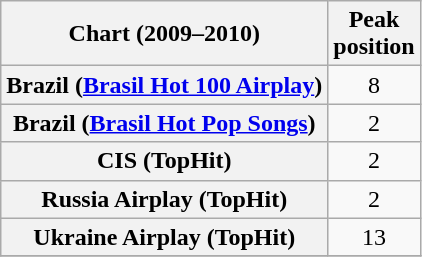<table class="wikitable sortable plainrowheaders" style="text-align:center">
<tr>
<th scope="col">Chart (2009–2010)</th>
<th scope="col">Peak<br>position</th>
</tr>
<tr>
<th scope="row">Brazil (<a href='#'>Brasil Hot 100 Airplay</a>)</th>
<td>8</td>
</tr>
<tr>
<th scope="row">Brazil (<a href='#'>Brasil Hot Pop Songs</a>)</th>
<td>2</td>
</tr>
<tr>
<th scope="row">CIS (TopHit)</th>
<td>2</td>
</tr>
<tr>
<th scope="row">Russia Airplay (TopHit)</th>
<td>2</td>
</tr>
<tr>
<th scope="row">Ukraine Airplay (TopHit)</th>
<td>13</td>
</tr>
<tr>
</tr>
</table>
